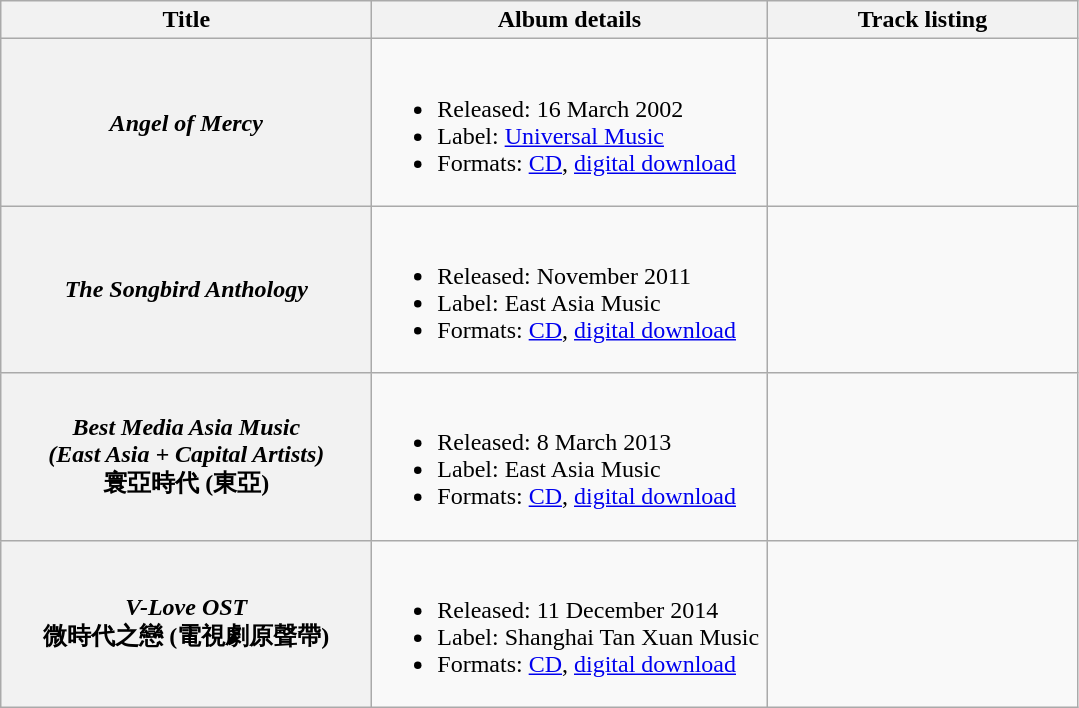<table class="wikitable plainrowheaders" style="text-align:center;">
<tr>
<th style="width:15em;">Title</th>
<th style="width:16em;">Album details</th>
<th style="width:200px;">Track listing</th>
</tr>
<tr>
<th scope="row"><em>Angel of Mercy</em></th>
<td align="left"><br><ul><li>Released: 16 March 2002</li><li>Label: <a href='#'>Universal Music</a></li><li>Formats: <a href='#'>CD</a>, <a href='#'>digital download</a></li></ul></td>
<td align="center"></td>
</tr>
<tr>
<th scope="row"><em>The Songbird Anthology</em></th>
<td align="left"><br><ul><li>Released: November 2011</li><li>Label: East Asia Music</li><li>Formats: <a href='#'>CD</a>, <a href='#'>digital download</a></li></ul></td>
<td align="center"></td>
</tr>
<tr>
<th scope="row"><em>Best Media Asia Music<br>(East Asia + Capital Artists)</em><br>寰亞時代 (東亞)</th>
<td align="left"><br><ul><li>Released: 8 March 2013</li><li>Label: East Asia Music</li><li>Formats: <a href='#'>CD</a>, <a href='#'>digital download</a></li></ul></td>
<td align="center"></td>
</tr>
<tr>
<th scope="row"><em>V-Love OST</em><br>微時代之戀 (電視劇原聲帶)</th>
<td align="left"><br><ul><li>Released: 11 December 2014</li><li>Label: Shanghai Tan Xuan Music</li><li>Formats: <a href='#'>CD</a>, <a href='#'>digital download</a></li></ul></td>
<td align="center"></td>
</tr>
</table>
